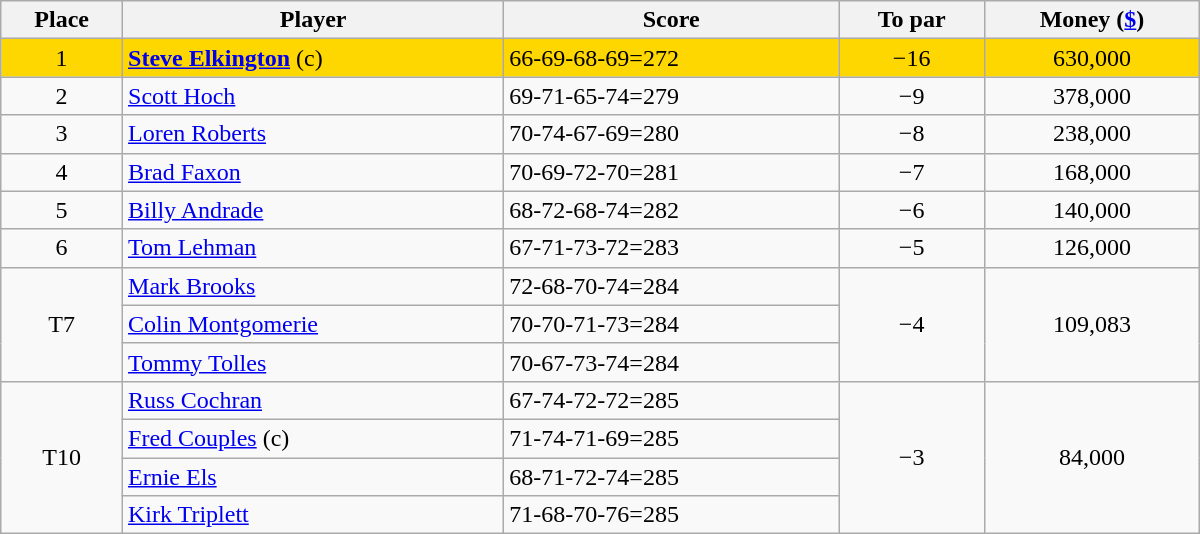<table class="wikitable" style="width:50em;margin-bottom:0;">
<tr>
<th>Place</th>
<th>Player</th>
<th>Score</th>
<th>To par</th>
<th>Money (<a href='#'>$</a>)</th>
</tr>
<tr style="background:gold">
<td align=center>1</td>
<td> <strong><a href='#'>Steve Elkington</a></strong> (c)</td>
<td>66-69-68-69=272</td>
<td align=center>−16</td>
<td align=center>630,000</td>
</tr>
<tr>
<td align=center>2</td>
<td> <a href='#'>Scott Hoch</a></td>
<td>69-71-65-74=279</td>
<td align=center>−9</td>
<td align=center>378,000</td>
</tr>
<tr>
<td align=center>3</td>
<td> <a href='#'>Loren Roberts</a></td>
<td>70-74-67-69=280</td>
<td align=center>−8</td>
<td align=center>238,000</td>
</tr>
<tr>
<td align=center>4</td>
<td> <a href='#'>Brad Faxon</a></td>
<td>70-69-72-70=281</td>
<td align=center>−7</td>
<td align=center>168,000</td>
</tr>
<tr>
<td align=center>5</td>
<td> <a href='#'>Billy Andrade</a></td>
<td>68-72-68-74=282</td>
<td align=center>−6</td>
<td align=center>140,000</td>
</tr>
<tr>
<td align=center>6</td>
<td> <a href='#'>Tom Lehman</a></td>
<td>67-71-73-72=283</td>
<td align=center>−5</td>
<td align=center>126,000</td>
</tr>
<tr>
<td rowspan=3 align=center>T7</td>
<td> <a href='#'>Mark Brooks</a></td>
<td>72-68-70-74=284</td>
<td rowspan=3 align=center>−4</td>
<td rowspan=3 align=center>109,083</td>
</tr>
<tr>
<td> <a href='#'>Colin Montgomerie</a></td>
<td>70-70-71-73=284</td>
</tr>
<tr>
<td> <a href='#'>Tommy Tolles</a></td>
<td>70-67-73-74=284</td>
</tr>
<tr>
<td rowspan=4 align=center>T10</td>
<td> <a href='#'>Russ Cochran</a></td>
<td>67-74-72-72=285</td>
<td rowspan=4 align=center>−3</td>
<td rowspan=4 align=center>84,000</td>
</tr>
<tr>
<td> <a href='#'>Fred Couples</a> (c)</td>
<td>71-74-71-69=285</td>
</tr>
<tr>
<td> <a href='#'>Ernie Els</a></td>
<td>68-71-72-74=285</td>
</tr>
<tr>
<td> <a href='#'>Kirk Triplett</a></td>
<td>71-68-70-76=285</td>
</tr>
</table>
